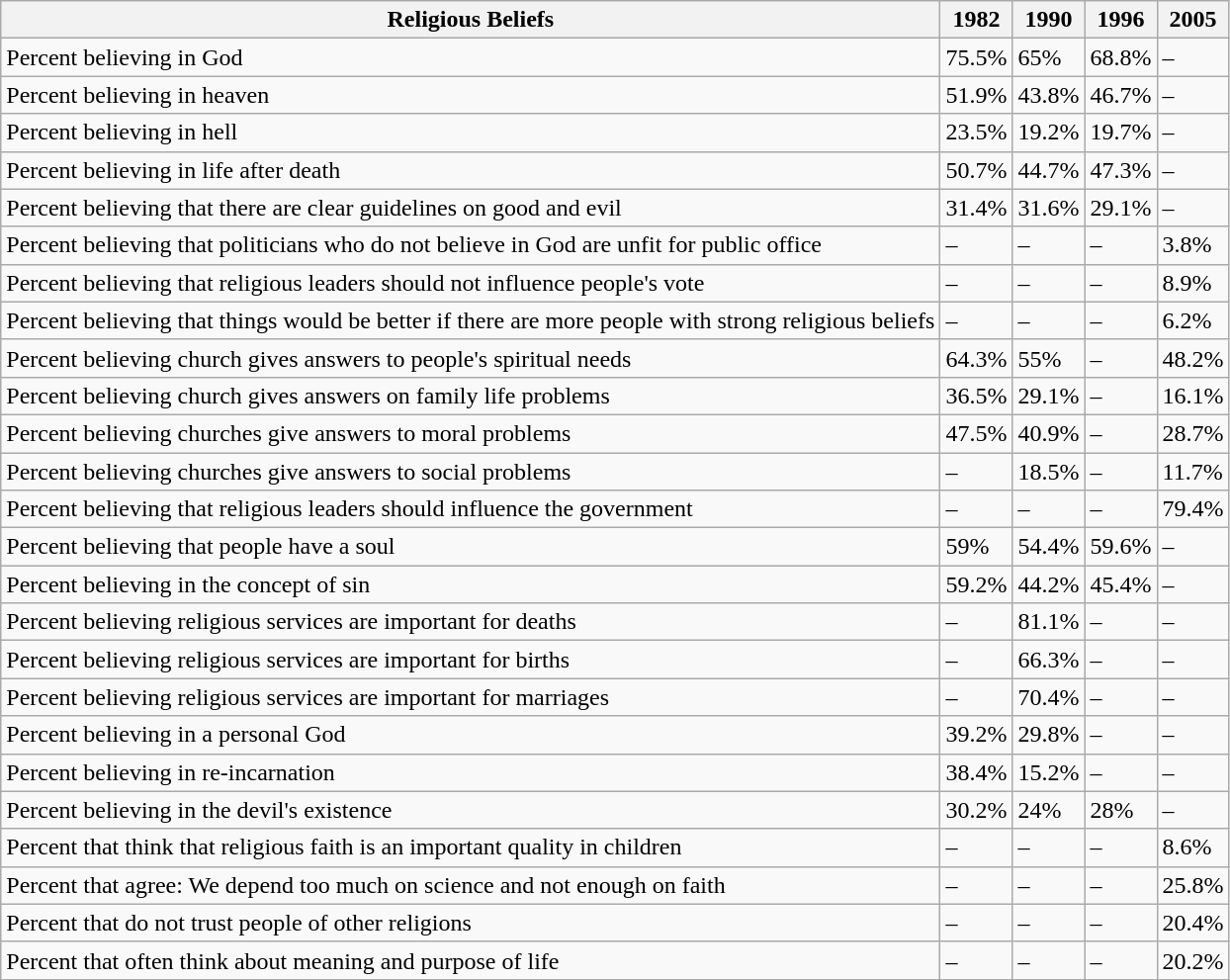<table class="wikitable">
<tr>
<th>Religious Beliefs</th>
<th>1982</th>
<th>1990</th>
<th>1996</th>
<th>2005</th>
</tr>
<tr>
<td>Percent believing in God</td>
<td>75.5%</td>
<td>65%</td>
<td>68.8%</td>
<td>–</td>
</tr>
<tr>
<td>Percent believing in heaven</td>
<td>51.9%</td>
<td>43.8%</td>
<td>46.7%</td>
<td>–</td>
</tr>
<tr>
<td>Percent believing in hell</td>
<td>23.5%</td>
<td>19.2%</td>
<td>19.7%</td>
<td>–</td>
</tr>
<tr>
<td>Percent believing in life after death</td>
<td>50.7%</td>
<td>44.7%</td>
<td>47.3%</td>
<td>–</td>
</tr>
<tr>
<td>Percent believing that there are clear guidelines on good and evil</td>
<td>31.4%</td>
<td>31.6%</td>
<td>29.1%</td>
<td>–</td>
</tr>
<tr>
<td>Percent believing that politicians who do not believe in God are unfit for public office</td>
<td>–</td>
<td>–</td>
<td>–</td>
<td>3.8%</td>
</tr>
<tr>
<td>Percent believing that religious leaders should not influence people's vote</td>
<td>–</td>
<td>–</td>
<td>–</td>
<td>8.9%</td>
</tr>
<tr>
<td>Percent believing that things would be better if there are more people with strong religious beliefs</td>
<td>–</td>
<td>–</td>
<td>–</td>
<td>6.2%</td>
</tr>
<tr>
<td>Percent believing church gives answers to people's spiritual needs</td>
<td>64.3%</td>
<td>55%</td>
<td>–</td>
<td>48.2%</td>
</tr>
<tr>
<td>Percent believing church gives answers on family life problems</td>
<td>36.5%</td>
<td>29.1%</td>
<td>–</td>
<td>16.1%</td>
</tr>
<tr>
<td>Percent believing churches give answers to moral problems</td>
<td>47.5%</td>
<td>40.9%</td>
<td>–</td>
<td>28.7%</td>
</tr>
<tr>
<td>Percent believing churches give answers to social problems</td>
<td>–</td>
<td>18.5%</td>
<td>–</td>
<td>11.7%</td>
</tr>
<tr>
<td>Percent believing that religious leaders should influence the government</td>
<td>–</td>
<td>–</td>
<td>–</td>
<td>79.4%</td>
</tr>
<tr>
<td>Percent believing that people have a soul</td>
<td>59%</td>
<td>54.4%</td>
<td>59.6%</td>
<td>–</td>
</tr>
<tr>
<td>Percent believing in the concept of sin</td>
<td>59.2%</td>
<td>44.2%</td>
<td>45.4%</td>
<td>–</td>
</tr>
<tr>
<td>Percent believing religious services are important for deaths</td>
<td>–</td>
<td>81.1%</td>
<td>–</td>
<td>–</td>
</tr>
<tr>
<td>Percent believing religious services are important for births</td>
<td>–</td>
<td>66.3%</td>
<td>–</td>
<td>–</td>
</tr>
<tr>
<td>Percent believing religious services are important for marriages</td>
<td>–</td>
<td>70.4%</td>
<td>–</td>
<td>–</td>
</tr>
<tr>
<td>Percent believing in a personal God</td>
<td>39.2%</td>
<td>29.8%</td>
<td>–</td>
<td>–</td>
</tr>
<tr>
<td>Percent believing in re-incarnation</td>
<td>38.4%</td>
<td>15.2%</td>
<td>–</td>
<td>–</td>
</tr>
<tr>
<td>Percent believing in the devil's existence</td>
<td>30.2%</td>
<td>24%</td>
<td>28%</td>
<td>–</td>
</tr>
<tr>
<td>Percent that think that religious faith is an important quality in children</td>
<td>–</td>
<td>–</td>
<td>–</td>
<td>8.6%</td>
</tr>
<tr>
<td>Percent that agree: We depend too much on science and not enough on faith</td>
<td>–</td>
<td>–</td>
<td>–</td>
<td>25.8%</td>
</tr>
<tr>
<td>Percent that do not trust people of other religions</td>
<td>–</td>
<td>–</td>
<td>–</td>
<td>20.4%</td>
</tr>
<tr>
<td>Percent that often think about meaning and purpose of life</td>
<td>–</td>
<td>–</td>
<td>–</td>
<td>20.2%</td>
</tr>
</table>
